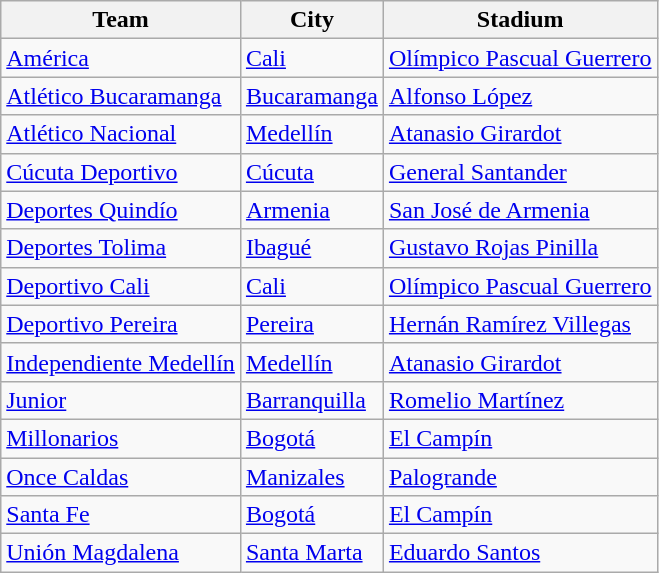<table class="wikitable sortable">
<tr>
<th>Team</th>
<th>City</th>
<th>Stadium</th>
</tr>
<tr>
<td><a href='#'>América</a></td>
<td><a href='#'>Cali</a></td>
<td><a href='#'>Olímpico Pascual Guerrero</a></td>
</tr>
<tr>
<td><a href='#'>Atlético Bucaramanga</a></td>
<td><a href='#'>Bucaramanga</a></td>
<td><a href='#'>Alfonso López</a></td>
</tr>
<tr>
<td><a href='#'>Atlético Nacional</a></td>
<td><a href='#'>Medellín</a></td>
<td><a href='#'>Atanasio Girardot</a></td>
</tr>
<tr>
<td><a href='#'>Cúcuta Deportivo</a></td>
<td><a href='#'>Cúcuta</a></td>
<td><a href='#'>General Santander</a></td>
</tr>
<tr>
<td><a href='#'>Deportes Quindío</a></td>
<td><a href='#'>Armenia</a></td>
<td><a href='#'>San José de Armenia</a></td>
</tr>
<tr>
<td><a href='#'>Deportes Tolima</a></td>
<td><a href='#'>Ibagué</a></td>
<td><a href='#'>Gustavo Rojas Pinilla</a></td>
</tr>
<tr>
<td><a href='#'>Deportivo Cali</a></td>
<td><a href='#'>Cali</a></td>
<td><a href='#'>Olímpico Pascual Guerrero</a></td>
</tr>
<tr>
<td><a href='#'>Deportivo Pereira</a></td>
<td><a href='#'>Pereira</a></td>
<td><a href='#'>Hernán Ramírez Villegas</a></td>
</tr>
<tr>
<td><a href='#'>Independiente Medellín</a></td>
<td><a href='#'>Medellín</a></td>
<td><a href='#'>Atanasio Girardot</a></td>
</tr>
<tr>
<td><a href='#'>Junior</a></td>
<td><a href='#'>Barranquilla</a></td>
<td><a href='#'>Romelio Martínez</a></td>
</tr>
<tr>
<td><a href='#'>Millonarios</a></td>
<td><a href='#'>Bogotá</a></td>
<td><a href='#'>El Campín</a></td>
</tr>
<tr>
<td><a href='#'>Once Caldas</a></td>
<td><a href='#'>Manizales</a></td>
<td><a href='#'>Palogrande</a></td>
</tr>
<tr>
<td><a href='#'>Santa Fe</a></td>
<td><a href='#'>Bogotá</a></td>
<td><a href='#'>El Campín</a></td>
</tr>
<tr>
<td><a href='#'>Unión Magdalena</a></td>
<td><a href='#'>Santa Marta</a></td>
<td><a href='#'>Eduardo Santos</a></td>
</tr>
</table>
